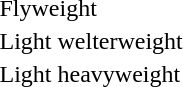<table>
<tr>
<td rowspan=2>Flyweight <br></td>
<td rowspan=2></td>
<td rowspan=2></td>
<td></td>
</tr>
<tr>
<td></td>
</tr>
<tr>
<td rowspan=2>Light welterweight<br></td>
<td rowspan=2></td>
<td rowspan=2></td>
<td></td>
</tr>
<tr>
<td></td>
</tr>
<tr>
<td rowspan=2>Light heavyweight<br></td>
<td rowspan=2></td>
<td rowspan=2></td>
<td></td>
</tr>
<tr>
<td></td>
</tr>
</table>
